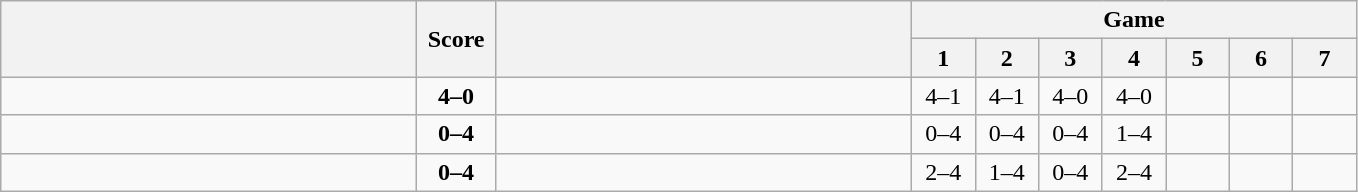<table class="wikitable" style="text-align: center;">
<tr>
<th rowspan=2 align="right" width="270"></th>
<th rowspan=2 width="45">Score</th>
<th rowspan=2 align="left" width="270"></th>
<th colspan=7>Game</th>
</tr>
<tr>
<th width="35">1</th>
<th width="35">2</th>
<th width="35">3</th>
<th width="35">4</th>
<th width="35">5</th>
<th width="35">6</th>
<th width="35">7</th>
</tr>
<tr>
<td align=left><strong></strong></td>
<td align=center><strong>4–0</strong></td>
<td align=left></td>
<td>4–1</td>
<td>4–1</td>
<td>4–0</td>
<td>4–0</td>
<td></td>
<td></td>
<td></td>
</tr>
<tr>
<td align=left></td>
<td align=center><strong>0–4</strong></td>
<td align=left><strong></strong></td>
<td>0–4</td>
<td>0–4</td>
<td>0–4</td>
<td>1–4</td>
<td></td>
<td></td>
<td></td>
</tr>
<tr>
<td align=left></td>
<td align=center><strong>0–4</strong></td>
<td align=left><strong></strong></td>
<td>2–4</td>
<td>1–4</td>
<td>0–4</td>
<td>2–4</td>
<td></td>
<td></td>
<td></td>
</tr>
</table>
